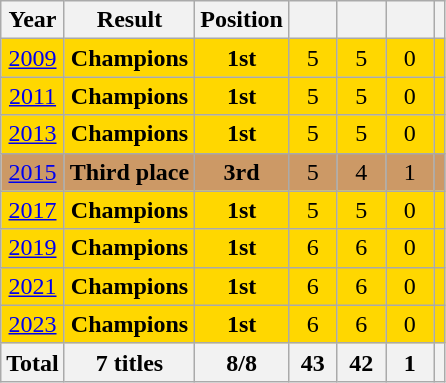<table class="wikitable" style="text-align:center">
<tr>
<th>Year</th>
<th>Result</th>
<th>Position</th>
<th width=25px></th>
<th width=25px></th>
<th width=25px></th>
<th></th>
</tr>
<tr style="background:gold;">
<td> <a href='#'>2009</a></td>
<td><strong>Champions</strong></td>
<td><strong>1st</strong></td>
<td>5</td>
<td>5</td>
<td>0</td>
<td></td>
</tr>
<tr style="background:gold;">
<td> <a href='#'>2011</a></td>
<td><strong>Champions</strong></td>
<td><strong>1st</strong></td>
<td>5</td>
<td>5</td>
<td>0</td>
<td></td>
</tr>
<tr style="background:gold;">
<td> <a href='#'>2013</a></td>
<td><strong>Champions</strong></td>
<td><strong>1st</strong></td>
<td>5</td>
<td>5</td>
<td>0</td>
<td></td>
</tr>
<tr style="background:#c96;">
<td> <a href='#'>2015</a></td>
<td><strong>Third place</strong></td>
<td><strong>3rd</strong></td>
<td>5</td>
<td>4</td>
<td>1</td>
<td></td>
</tr>
<tr style="background:gold;">
<td> <a href='#'>2017</a></td>
<td><strong>Champions</strong></td>
<td><strong>1st</strong></td>
<td>5</td>
<td>5</td>
<td>0</td>
<td></td>
</tr>
<tr style="background:gold;">
<td> <a href='#'>2019</a></td>
<td><strong>Champions</strong></td>
<td><strong>1st</strong></td>
<td>6</td>
<td>6</td>
<td>0</td>
<td></td>
</tr>
<tr style="background:gold;">
<td> <a href='#'>2021</a></td>
<td><strong>Champions</strong></td>
<td><strong>1st</strong></td>
<td>6</td>
<td>6</td>
<td>0</td>
<td></td>
</tr>
<tr style="background:gold;">
<td> <a href='#'>2023</a></td>
<td><strong>Champions</strong></td>
<td><strong>1st</strong></td>
<td>6</td>
<td>6</td>
<td>0</td>
<td></td>
</tr>
<tr>
<th>Total</th>
<th>7 titles</th>
<th>8/8</th>
<th>43</th>
<th>42</th>
<th>1</th>
<th></th>
</tr>
</table>
